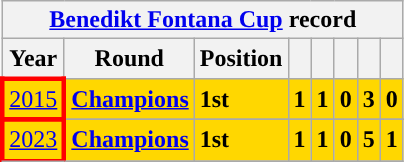<table class="wikitable" style="text-align:">
<tr>
<th colspan=9><a href='#'>Benedikt Fontana Cup</a> record</th>
</tr>
<tr>
<th>Year</th>
<th>Round</th>
<th>Position</th>
<th></th>
<th></th>
<th></th>
<th></th>
<th></th>
</tr>
<tr bgcolor=gold>
<td style="border: 3px solid red"> <a href='#'>2015</a></td>
<td><strong><a href='#'>Champions</a></strong></td>
<td><strong>1st</strong></td>
<td><strong>1</strong></td>
<td><strong>1</strong></td>
<td><strong>0</strong></td>
<td><strong>3</strong></td>
<td><strong>0</strong></td>
</tr>
<tr>
</tr>
<tr bgcolor=gold>
<td style="border: 3px solid red"> <a href='#'>2023</a></td>
<td><strong><a href='#'>Champions</a></strong></td>
<td><strong>1st</strong></td>
<td><strong>1</strong></td>
<td><strong>1</strong></td>
<td><strong>0</strong></td>
<td><strong>5</strong></td>
<td><strong>1</strong></td>
</tr>
<tr>
</tr>
</table>
